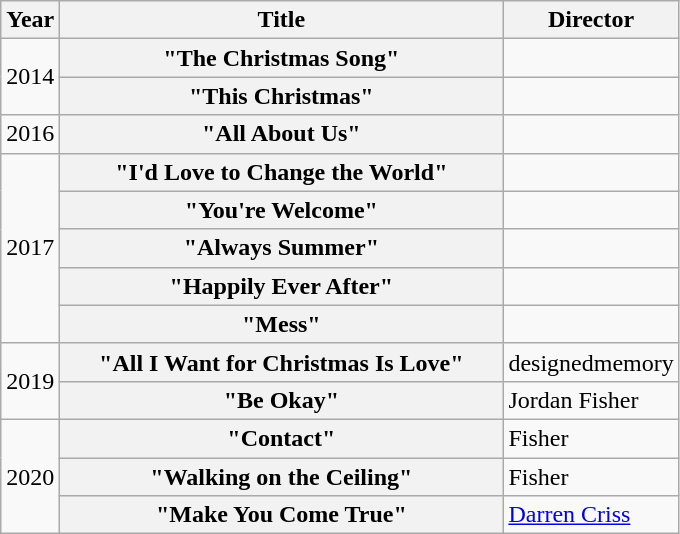<table class="wikitable plainrowheaders" border="1">
<tr>
<th scope="col">Year</th>
<th scope="col" style="width:18em;">Title</th>
<th scope="col">Director</th>
</tr>
<tr>
<td rowspan="2">2014</td>
<th scope="row">"The Christmas Song"</th>
<td></td>
</tr>
<tr>
<th scope="row">"This Christmas"</th>
<td></td>
</tr>
<tr>
<td>2016</td>
<th scope="row">"All About Us"</th>
<td></td>
</tr>
<tr>
<td rowspan="5">2017</td>
<th scope="row">"I'd Love to Change the World"</th>
<td></td>
</tr>
<tr>
<th scope="row">"You're Welcome"</th>
<td></td>
</tr>
<tr>
<th scope="row">"Always Summer"</th>
<td></td>
</tr>
<tr>
<th scope="row">"Happily Ever After"</th>
<td></td>
</tr>
<tr>
<th scope="row">"Mess"</th>
<td></td>
</tr>
<tr>
<td rowspan="2">2019</td>
<th scope="row">"All I Want for Christmas Is Love"</th>
<td>designedmemory</td>
</tr>
<tr>
<th scope="row">"Be Okay"</th>
<td>Jordan Fisher</td>
</tr>
<tr>
<td rowspan="3">2020</td>
<th scope="row">"Contact"</th>
<td>Fisher</td>
</tr>
<tr>
<th scope="row">"Walking on the Ceiling"</th>
<td>Fisher</td>
</tr>
<tr>
<th scope="row">"Make You Come True"</th>
<td><a href='#'>Darren Criss</a></td>
</tr>
</table>
